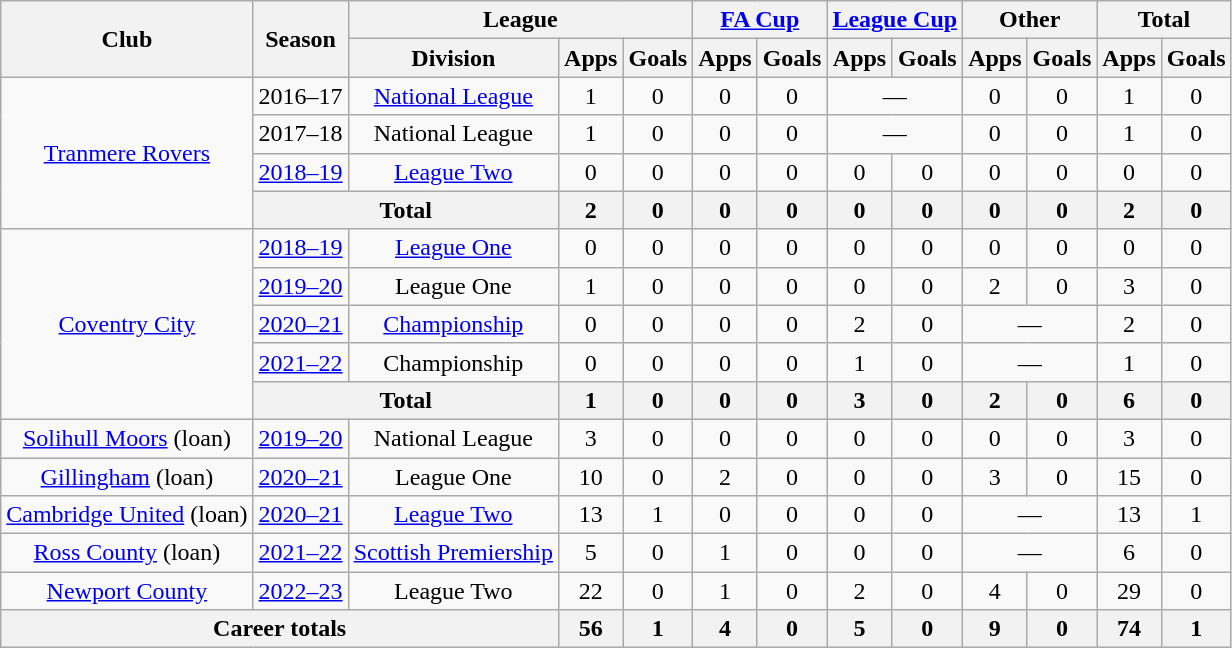<table class="wikitable" style="text-align: center">
<tr>
<th rowspan="2">Club</th>
<th rowspan="2">Season</th>
<th colspan="3">League</th>
<th colspan="2"><a href='#'>FA Cup</a></th>
<th colspan="2"><a href='#'>League Cup</a></th>
<th colspan="2">Other</th>
<th colspan="2">Total</th>
</tr>
<tr>
<th>Division</th>
<th>Apps</th>
<th>Goals</th>
<th>Apps</th>
<th>Goals</th>
<th>Apps</th>
<th>Goals</th>
<th>Apps</th>
<th>Goals</th>
<th>Apps</th>
<th>Goals</th>
</tr>
<tr>
<td rowspan="4"><a href='#'>Tranmere Rovers</a></td>
<td>2016–17</td>
<td><a href='#'>National League</a></td>
<td>1</td>
<td>0</td>
<td>0</td>
<td>0</td>
<td colspan=2>—</td>
<td>0</td>
<td>0</td>
<td>1</td>
<td>0</td>
</tr>
<tr>
<td>2017–18</td>
<td>National League</td>
<td>1</td>
<td>0</td>
<td>0</td>
<td>0</td>
<td colspan=2>—</td>
<td>0</td>
<td>0</td>
<td>1</td>
<td>0</td>
</tr>
<tr>
<td><a href='#'>2018–19</a></td>
<td><a href='#'>League Two</a></td>
<td>0</td>
<td>0</td>
<td>0</td>
<td>0</td>
<td>0</td>
<td>0</td>
<td>0</td>
<td>0</td>
<td>0</td>
<td>0</td>
</tr>
<tr>
<th colspan=2>Total</th>
<th>2</th>
<th>0</th>
<th>0</th>
<th>0</th>
<th>0</th>
<th>0</th>
<th>0</th>
<th>0</th>
<th>2</th>
<th>0</th>
</tr>
<tr>
<td rowspan="5"><a href='#'>Coventry City</a></td>
<td><a href='#'>2018–19</a></td>
<td><a href='#'>League One</a></td>
<td>0</td>
<td>0</td>
<td>0</td>
<td>0</td>
<td>0</td>
<td>0</td>
<td>0</td>
<td>0</td>
<td>0</td>
<td>0</td>
</tr>
<tr>
<td><a href='#'>2019–20</a></td>
<td>League One</td>
<td>1</td>
<td>0</td>
<td>0</td>
<td>0</td>
<td>0</td>
<td>0</td>
<td>2</td>
<td>0</td>
<td>3</td>
<td>0</td>
</tr>
<tr>
<td><a href='#'>2020–21</a></td>
<td><a href='#'>Championship</a></td>
<td>0</td>
<td>0</td>
<td>0</td>
<td>0</td>
<td>2</td>
<td>0</td>
<td colspan="2">—</td>
<td>2</td>
<td>0</td>
</tr>
<tr>
<td><a href='#'>2021–22</a></td>
<td>Championship</td>
<td>0</td>
<td>0</td>
<td>0</td>
<td>0</td>
<td>1</td>
<td>0</td>
<td colspan=2>—</td>
<td>1</td>
<td>0</td>
</tr>
<tr>
<th colspan=2>Total</th>
<th>1</th>
<th>0</th>
<th>0</th>
<th>0</th>
<th>3</th>
<th>0</th>
<th>2</th>
<th>0</th>
<th>6</th>
<th>0</th>
</tr>
<tr>
<td><a href='#'>Solihull Moors</a> (loan)</td>
<td><a href='#'>2019–20</a></td>
<td>National League</td>
<td>3</td>
<td>0</td>
<td>0</td>
<td>0</td>
<td>0</td>
<td>0</td>
<td>0</td>
<td>0</td>
<td>3</td>
<td>0</td>
</tr>
<tr>
<td><a href='#'>Gillingham</a> (loan)</td>
<td><a href='#'>2020–21</a></td>
<td>League One</td>
<td>10</td>
<td>0</td>
<td>2</td>
<td>0</td>
<td>0</td>
<td>0</td>
<td>3</td>
<td>0</td>
<td>15</td>
<td>0</td>
</tr>
<tr>
<td><a href='#'>Cambridge United</a> (loan)</td>
<td><a href='#'>2020–21</a></td>
<td><a href='#'>League Two</a></td>
<td>13</td>
<td>1</td>
<td>0</td>
<td>0</td>
<td>0</td>
<td>0</td>
<td colspan="2">—</td>
<td>13</td>
<td>1</td>
</tr>
<tr>
<td><a href='#'>Ross County</a> (loan)</td>
<td><a href='#'>2021–22</a></td>
<td><a href='#'>Scottish Premiership</a></td>
<td>5</td>
<td>0</td>
<td>1</td>
<td>0</td>
<td>0</td>
<td>0</td>
<td colspan="2">—</td>
<td>6</td>
<td>0</td>
</tr>
<tr>
<td><a href='#'>Newport County</a></td>
<td><a href='#'>2022–23</a></td>
<td>League Two</td>
<td>22</td>
<td>0</td>
<td>1</td>
<td>0</td>
<td>2</td>
<td>0</td>
<td>4</td>
<td>0</td>
<td>29</td>
<td>0</td>
</tr>
<tr>
<th colspan="3">Career totals</th>
<th>56</th>
<th>1</th>
<th>4</th>
<th>0</th>
<th>5</th>
<th>0</th>
<th>9</th>
<th>0</th>
<th>74</th>
<th>1</th>
</tr>
</table>
